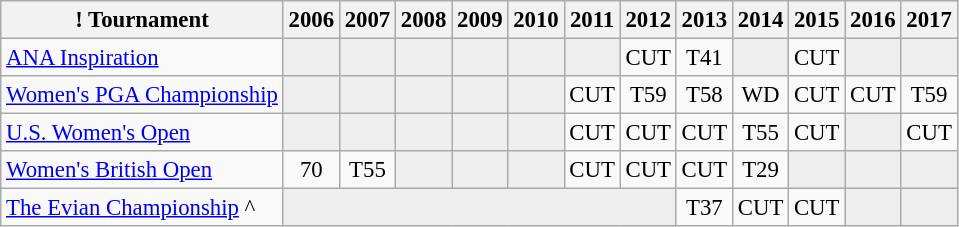<table class="wikitable" style="font-size:95%;text-align:center;">
<tr>
<th>! Tournament</th>
<th>2006</th>
<th>2007</th>
<th>2008</th>
<th>2009</th>
<th>2010</th>
<th>2011</th>
<th>2012</th>
<th>2013</th>
<th>2014</th>
<th>2015</th>
<th>2016</th>
<th>2017</th>
</tr>
<tr>
<td align=left><a href='#'>ANA Inspiration</a></td>
<td style="background:#eeeeee;"></td>
<td style="background:#eeeeee;"></td>
<td style="background:#eeeeee;"></td>
<td style="background:#eeeeee;"></td>
<td style="background:#eeeeee;"></td>
<td style="background:#eeeeee;"></td>
<td>CUT</td>
<td>T41</td>
<td style="background:#eeeeee;"></td>
<td>CUT</td>
<td style="background:#eeeeee;"></td>
<td style="background:#eeeeee;"></td>
</tr>
<tr>
<td align=left><a href='#'>Women's PGA Championship</a></td>
<td style="background:#eeeeee;"></td>
<td style="background:#eeeeee;"></td>
<td style="background:#eeeeee;"></td>
<td style="background:#eeeeee;"></td>
<td style="background:#eeeeee;"></td>
<td>CUT</td>
<td>T59</td>
<td>T58</td>
<td>WD</td>
<td>CUT</td>
<td>CUT</td>
<td>T59</td>
</tr>
<tr>
<td align=left><a href='#'>U.S. Women's Open</a></td>
<td style="background:#eeeeee;"></td>
<td style="background:#eeeeee;"></td>
<td style="background:#eeeeee;"></td>
<td style="background:#eeeeee;"></td>
<td style="background:#eeeeee;"></td>
<td>CUT</td>
<td>CUT</td>
<td>CUT</td>
<td>T55</td>
<td>CUT</td>
<td style="background:#eeeeee;"></td>
<td>CUT</td>
</tr>
<tr>
<td align=left><a href='#'>Women's British Open</a></td>
<td>70</td>
<td>T55</td>
<td style="background:#eeeeee;"></td>
<td style="background:#eeeeee;"></td>
<td style="background:#eeeeee;"></td>
<td>CUT</td>
<td>CUT</td>
<td>CUT</td>
<td>T29</td>
<td style="background:#eeeeee;"></td>
<td style="background:#eeeeee;"></td>
<td style="background:#eeeeee;"></td>
</tr>
<tr>
<td align=left><a href='#'>The Evian Championship</a> ^</td>
<td style="background:#eeeeee;" colspan=7></td>
<td>T37</td>
<td>CUT</td>
<td>CUT</td>
<td style="background:#eeeeee;"></td>
<td style="background:#eeeeee;"></td>
</tr>
</table>
